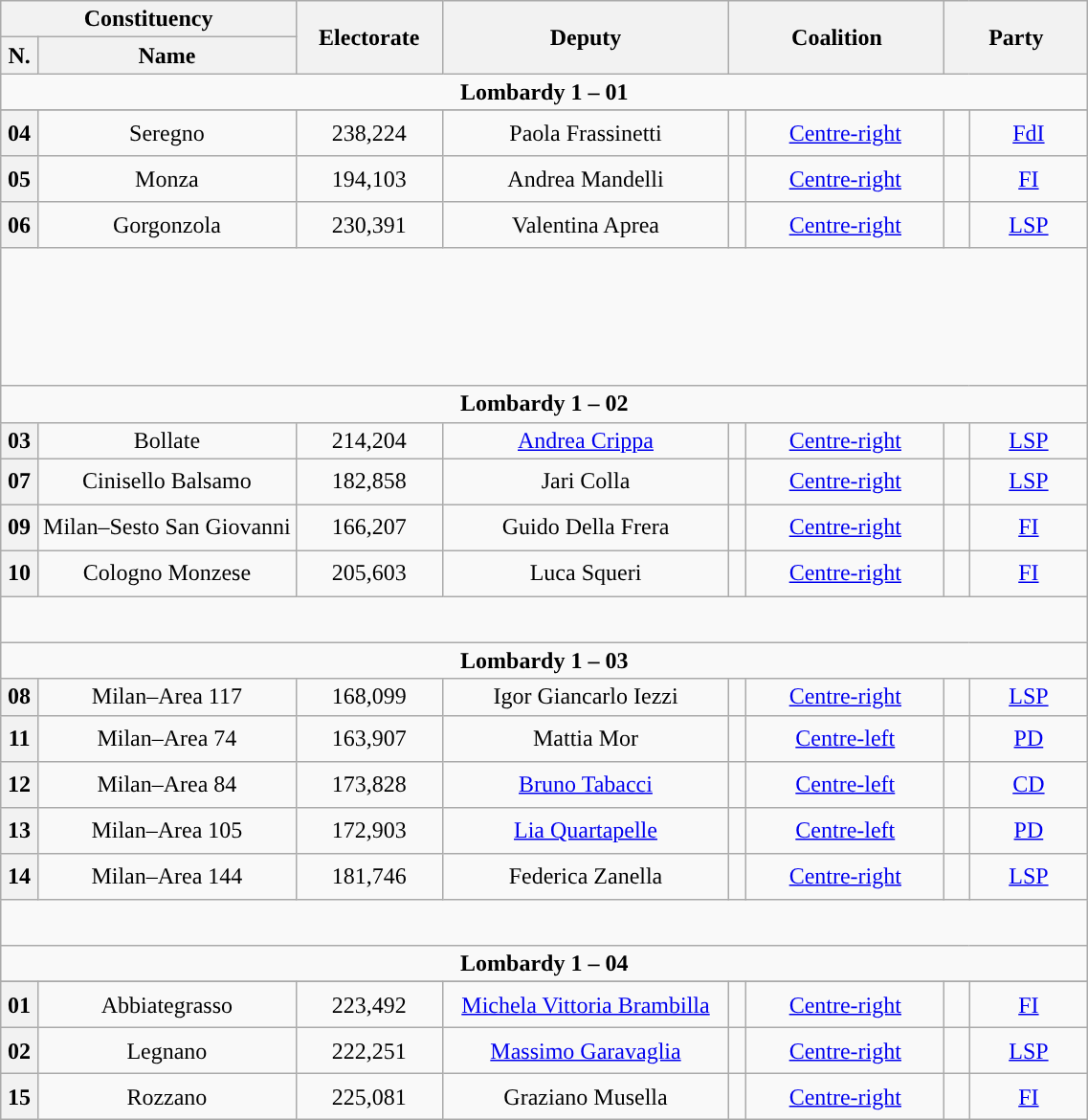<table class="wikitable" style="text-align:center; style="width=60%">
<tr>
<th width=35% colspan="2">Constituency</th>
<th width=10% rowspan="2">Electorate</th>
<th width=20% rowspan="2">Deputy</th>
<th width=15% colspan="2" rowspan="2">Coalition</th>
<th width=10% colspan="2" rowspan="2">Party</th>
</tr>
<tr>
<th width=1%>N.</th>
<th width=18%>Name</th>
</tr>
<tr>
<td colspan=10 align=center><strong>Lombardy 1 – 01</strong></td>
</tr>
<tr>
</tr>
<tr style="height:2em;">
<th>04</th>
<td>Seregno</td>
<td>238,224</td>
<td>Paola Frassinetti</td>
<td style="background:"></td>
<td><a href='#'>Centre-right</a></td>
<td style="background:"></td>
<td><a href='#'>FdI</a></td>
</tr>
<tr style="height:2em;">
<th>05</th>
<td>Monza</td>
<td>194,103</td>
<td>Andrea Mandelli</td>
<td style="background:"></td>
<td><a href='#'>Centre-right</a></td>
<td style="background:"></td>
<td><a href='#'>FI</a></td>
</tr>
<tr style="height:2em;">
<th>06</th>
<td>Gorgonzola</td>
<td>230,391</td>
<td>Valentina Aprea</td>
<td style="background:"></td>
<td><a href='#'>Centre-right</a></td>
<td style="background:"></td>
<td><a href='#'>LSP</a></td>
</tr>
<tr style="height:6em;">
</tr>
<tr>
<td colspan=10 align=center><strong>Lombardy 1 – 02</strong></td>
</tr>
<tr>
<th>03</th>
<td>Bollate</td>
<td>214,204</td>
<td><a href='#'>Andrea Crippa</a></td>
<td style="background:"></td>
<td><a href='#'>Centre-right</a></td>
<td style="background:"></td>
<td><a href='#'>LSP</a></td>
</tr>
<tr style="height:2em;">
<th>07</th>
<td>Cinisello Balsamo</td>
<td>182,858</td>
<td>Jari Colla</td>
<td style="background:"></td>
<td><a href='#'>Centre-right</a></td>
<td style="background:"></td>
<td><a href='#'>LSP</a></td>
</tr>
<tr style="height:2em;">
<th>09</th>
<td>Milan–Sesto San Giovanni</td>
<td>166,207</td>
<td>Guido Della Frera</td>
<td style="background:"></td>
<td><a href='#'>Centre-right</a></td>
<td style="background:"></td>
<td><a href='#'>FI</a></td>
</tr>
<tr style="height:2em;">
<th>10</th>
<td>Cologno Monzese</td>
<td>205,603</td>
<td>Luca Squeri</td>
<td style="background:"></td>
<td><a href='#'>Centre-right</a></td>
<td style="background:"></td>
<td><a href='#'>FI</a></td>
</tr>
<tr style="height:2em;">
</tr>
<tr>
<td colspan=10 align=center><strong>Lombardy 1 – 03</strong></td>
</tr>
<tr>
<th>08</th>
<td>Milan–Area 117</td>
<td>168,099</td>
<td>Igor Giancarlo Iezzi</td>
<td style="background:"></td>
<td><a href='#'>Centre-right</a></td>
<td style="background:"></td>
<td><a href='#'>LSP</a></td>
</tr>
<tr style="height:2em;">
<th>11</th>
<td>Milan–Area 74</td>
<td>163,907</td>
<td>Mattia Mor</td>
<td style="background:"></td>
<td><a href='#'>Centre-left</a></td>
<td style="background:"></td>
<td><a href='#'>PD</a></td>
</tr>
<tr style="height:2em;">
<th>12</th>
<td>Milan–Area 84</td>
<td>173,828</td>
<td><a href='#'>Bruno Tabacci</a></td>
<td style="background:"></td>
<td><a href='#'>Centre-left</a></td>
<td style="background:"></td>
<td><a href='#'>CD</a></td>
</tr>
<tr style="height:2em;">
<th>13</th>
<td>Milan–Area 105</td>
<td>172,903</td>
<td><a href='#'>Lia Quartapelle</a></td>
<td style="background:"></td>
<td><a href='#'>Centre-left</a></td>
<td style="background:"></td>
<td><a href='#'>PD</a></td>
</tr>
<tr style="height:2em;">
<th>14</th>
<td>Milan–Area 144</td>
<td>181,746</td>
<td>Federica Zanella</td>
<td style="background:"></td>
<td><a href='#'>Centre-right</a></td>
<td style="background:"></td>
<td><a href='#'>LSP</a></td>
</tr>
<tr style="height:2em;">
</tr>
<tr>
<td colspan=10 align=center><strong>Lombardy 1 – 04</strong></td>
</tr>
<tr>
</tr>
<tr style="height:2em;">
<th>01</th>
<td>Abbiategrasso</td>
<td>223,492</td>
<td><a href='#'>Michela Vittoria Brambilla</a></td>
<td style="background:"></td>
<td><a href='#'>Centre-right</a></td>
<td style="background:"></td>
<td><a href='#'>FI</a></td>
</tr>
<tr style="height:2em;">
<th>02</th>
<td>Legnano</td>
<td>222,251</td>
<td><a href='#'>Massimo Garavaglia</a></td>
<td style="background:"></td>
<td><a href='#'>Centre-right</a></td>
<td style="background:"></td>
<td><a href='#'>LSP</a></td>
</tr>
<tr style="height:2em;">
<th>15</th>
<td>Rozzano</td>
<td>225,081</td>
<td>Graziano Musella</td>
<td style="background:"></td>
<td><a href='#'>Centre-right</a></td>
<td style="background:"></td>
<td><a href='#'>FI</a></td>
</tr>
</table>
